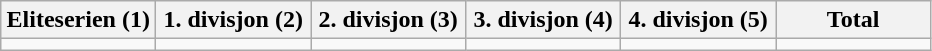<table class="wikitable">
<tr>
<th width="16.6%">Eliteserien (1)</th>
<th width="16.6%">1. divisjon (2)</th>
<th width="16.6%">2. divisjon (3)</th>
<th width="16.6%">3. divisjon (4)</th>
<th width="16.6%">4. divisjon (5)</th>
<th width="16.6%">Total</th>
</tr>
<tr>
<td></td>
<td></td>
<td></td>
<td></td>
<td></td>
<td></td>
</tr>
</table>
